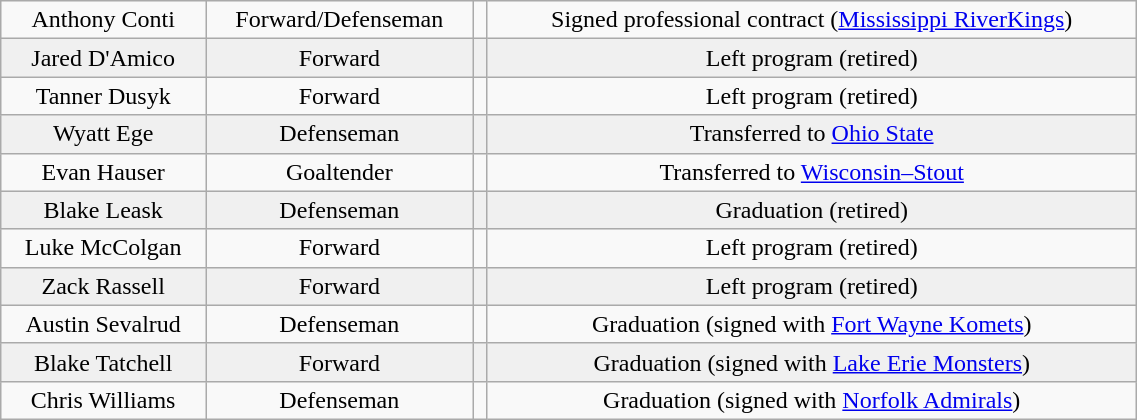<table class="wikitable" width="60%">
<tr align="center" bgcolor="">
<td>Anthony Conti</td>
<td>Forward/Defenseman</td>
<td></td>
<td>Signed professional contract (<a href='#'>Mississippi RiverKings</a>)</td>
</tr>
<tr align="center" bgcolor="f0f0f0">
<td>Jared D'Amico</td>
<td>Forward</td>
<td></td>
<td>Left program (retired)</td>
</tr>
<tr align="center" bgcolor="">
<td>Tanner Dusyk</td>
<td>Forward</td>
<td></td>
<td>Left program (retired)</td>
</tr>
<tr align="center" bgcolor="f0f0f0">
<td>Wyatt Ege</td>
<td>Defenseman</td>
<td></td>
<td>Transferred to <a href='#'>Ohio State</a></td>
</tr>
<tr align="center" bgcolor="">
<td>Evan Hauser</td>
<td>Goaltender</td>
<td></td>
<td>Transferred to <a href='#'>Wisconsin–Stout</a></td>
</tr>
<tr align="center" bgcolor="f0f0f0">
<td>Blake Leask</td>
<td>Defenseman</td>
<td></td>
<td>Graduation (retired)</td>
</tr>
<tr align="center" bgcolor="">
<td>Luke McColgan</td>
<td>Forward</td>
<td></td>
<td>Left program (retired)</td>
</tr>
<tr align="center" bgcolor="f0f0f0">
<td>Zack Rassell</td>
<td>Forward</td>
<td></td>
<td>Left program (retired)</td>
</tr>
<tr align="center" bgcolor="">
<td>Austin Sevalrud</td>
<td>Defenseman</td>
<td></td>
<td>Graduation (signed with <a href='#'>Fort Wayne Komets</a>)</td>
</tr>
<tr align="center" bgcolor="f0f0f0">
<td>Blake Tatchell</td>
<td>Forward</td>
<td></td>
<td>Graduation (signed with <a href='#'>Lake Erie Monsters</a>)</td>
</tr>
<tr align="center" bgcolor="">
<td>Chris Williams</td>
<td>Defenseman</td>
<td></td>
<td>Graduation (signed with <a href='#'>Norfolk Admirals</a>)</td>
</tr>
</table>
